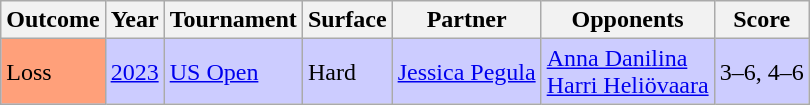<table class="sortable wikitable">
<tr>
<th>Outcome</th>
<th>Year</th>
<th>Tournament</th>
<th>Surface</th>
<th>Partner</th>
<th>Opponents</th>
<th class="unsortable">Score</th>
</tr>
<tr bgcolor=ccccff>
<td bgcolor=FFA07A>Loss</td>
<td><a href='#'>2023</a></td>
<td><a href='#'>US Open</a></td>
<td>Hard</td>
<td> <a href='#'>Jessica Pegula</a></td>
<td> <a href='#'>Anna Danilina</a> <br>  <a href='#'>Harri Heliövaara</a></td>
<td>3–6, 4–6</td>
</tr>
</table>
